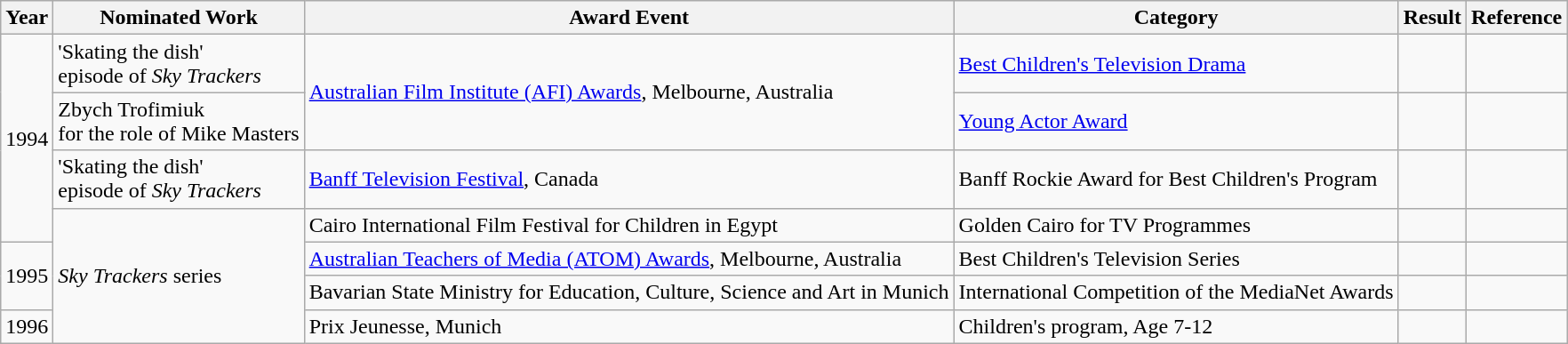<table class="wikitable">
<tr>
<th>Year</th>
<th>Nominated Work</th>
<th>Award Event</th>
<th>Category</th>
<th>Result</th>
<th>Reference</th>
</tr>
<tr>
<td rowspan="4">1994</td>
<td>'Skating the dish'<br>episode of <em>Sky Trackers</em></td>
<td rowspan="2"><a href='#'>Australian Film Institute (AFI) Awards</a>, Melbourne, Australia</td>
<td><a href='#'>Best Children's Television Drama</a></td>
<td></td>
<td style="text-align:center;"></td>
</tr>
<tr>
<td>Zbych Trofimiuk <br>for the role of Mike Masters</td>
<td><a href='#'>Young Actor Award</a></td>
<td></td>
<td style="text-align:center;"></td>
</tr>
<tr>
<td>'Skating the dish'<br>episode of <em>Sky Trackers</em></td>
<td><a href='#'>Banff Television Festival</a>, Canada</td>
<td>Banff Rockie Award for Best Children's Program</td>
<td></td>
<td style="text-align:center;"></td>
</tr>
<tr>
<td rowspan="4"><em>Sky Trackers</em> series</td>
<td>Cairo International Film Festival for Children in Egypt</td>
<td>Golden Cairo for TV Programmes</td>
<td></td>
<td style="text-align:center;"></td>
</tr>
<tr>
<td rowspan="2">1995</td>
<td><a href='#'>Australian Teachers of Media (ATOM) Awards</a>, Melbourne, Australia</td>
<td>Best Children's Television Series</td>
<td></td>
<td style="text-align:center;"></td>
</tr>
<tr>
<td>Bavarian State Ministry for Education, Culture, Science and Art in Munich</td>
<td>International Competition of the MediaNet Awards</td>
<td></td>
<td style="text-align:center;"></td>
</tr>
<tr>
<td>1996</td>
<td>Prix Jeunesse, Munich</td>
<td>Children's program, Age 7-12</td>
<td></td>
<td style="text-align:center;"></td>
</tr>
</table>
